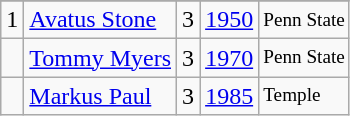<table class="wikitable">
<tr>
</tr>
<tr>
<td>1</td>
<td><a href='#'>Avatus Stone</a></td>
<td>3</td>
<td><a href='#'>1950</a></td>
<td style="font-size:80%;">Penn State</td>
</tr>
<tr>
<td></td>
<td><a href='#'>Tommy Myers</a></td>
<td>3</td>
<td><a href='#'>1970</a></td>
<td style="font-size:80%;">Penn State</td>
</tr>
<tr>
<td></td>
<td><a href='#'>Markus Paul</a></td>
<td>3</td>
<td><a href='#'>1985</a></td>
<td style="font-size:80%;">Temple</td>
</tr>
</table>
